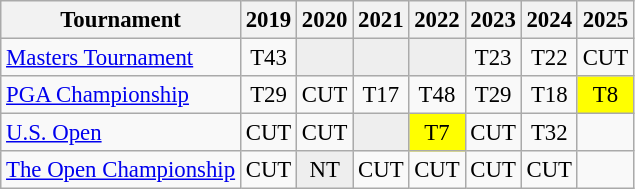<table class="wikitable" style="font-size:95%;text-align:center;">
<tr>
<th>Tournament</th>
<th>2019</th>
<th>2020</th>
<th>2021</th>
<th>2022</th>
<th>2023</th>
<th>2024</th>
<th>2025</th>
</tr>
<tr>
<td align=left><a href='#'>Masters Tournament</a></td>
<td>T43</td>
<td style="background:#eeeeee;"></td>
<td style="background:#eeeeee;"></td>
<td style="background:#eeeeee;"></td>
<td>T23</td>
<td>T22</td>
<td>CUT</td>
</tr>
<tr>
<td align=left><a href='#'>PGA Championship</a></td>
<td>T29</td>
<td>CUT</td>
<td>T17</td>
<td>T48</td>
<td>T29</td>
<td>T18</td>
<td style="background:yellow;">T8</td>
</tr>
<tr>
<td align=left><a href='#'>U.S. Open</a></td>
<td>CUT</td>
<td>CUT</td>
<td style="background:#eeeeee;"></td>
<td style="background:yellow;">T7</td>
<td>CUT</td>
<td>T32</td>
<td></td>
</tr>
<tr>
<td align=left><a href='#'>The Open Championship</a></td>
<td>CUT</td>
<td style="background:#eeeeee;">NT</td>
<td>CUT</td>
<td>CUT</td>
<td>CUT</td>
<td>CUT</td>
<td></td>
</tr>
</table>
